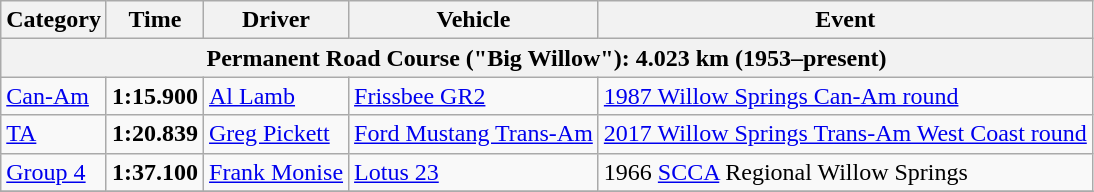<table class="wikitable">
<tr>
<th>Category</th>
<th>Time</th>
<th>Driver</th>
<th>Vehicle</th>
<th>Event</th>
</tr>
<tr>
<th colspan=5>Permanent Road Course ("Big Willow"): 4.023 km (1953–present)</th>
</tr>
<tr>
<td><a href='#'>Can-Am</a></td>
<td><strong>1:15.900</strong></td>
<td><a href='#'>Al Lamb</a></td>
<td><a href='#'>Frissbee GR2</a></td>
<td><a href='#'>1987 Willow Springs Can-Am round</a></td>
</tr>
<tr>
<td><a href='#'>TA</a></td>
<td><strong>1:20.839</strong></td>
<td><a href='#'>Greg Pickett</a></td>
<td><a href='#'>Ford Mustang Trans-Am</a></td>
<td><a href='#'>2017 Willow Springs Trans-Am West Coast round</a></td>
</tr>
<tr>
<td><a href='#'>Group 4</a></td>
<td><strong>1:37.100</strong></td>
<td><a href='#'>Frank Monise</a></td>
<td><a href='#'>Lotus 23</a></td>
<td>1966 <a href='#'>SCCA</a> Regional Willow Springs</td>
</tr>
<tr>
</tr>
</table>
